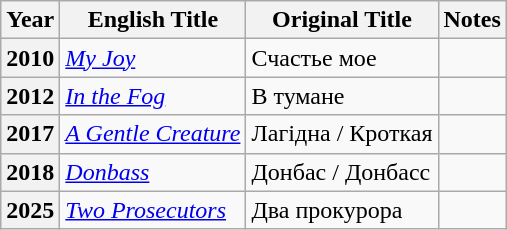<table class="wikitable">
<tr>
<th>Year</th>
<th>English Title</th>
<th>Original Title</th>
<th>Notes</th>
</tr>
<tr>
<th>2010</th>
<td><em><a href='#'>My Joy</a></em></td>
<td>Счастье мое</td>
<td></td>
</tr>
<tr>
<th>2012</th>
<td><em><a href='#'>In the Fog</a></em></td>
<td>В тумане</td>
<td></td>
</tr>
<tr>
<th>2017</th>
<td><em><a href='#'>A Gentle Creature</a></em></td>
<td>Лагідна / Кроткая</td>
<td></td>
</tr>
<tr>
<th>2018</th>
<td><em><a href='#'>Donbass</a></em></td>
<td>Донбас / Донбасс</td>
<td></td>
</tr>
<tr>
<th>2025</th>
<td><em><a href='#'>Two Prosecutors</a></em></td>
<td>Два прокурора</td>
<td></td>
</tr>
</table>
